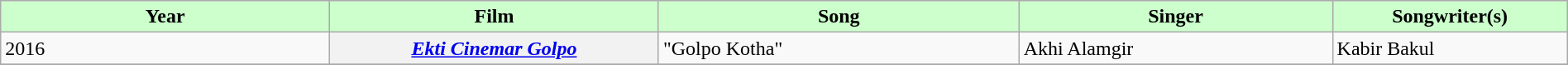<table class="wikitable plainrowheaders" width="100%" textcolor:#000;">
<tr style="background:#cfc; text-align:center;">
<td scope="col" width=21%><strong>Year</strong></td>
<td scope="col" width=21%><strong>Film</strong></td>
<td scope="col" width=23%><strong>Song</strong></td>
<td scope="col" width=20%><strong>Singer</strong></td>
<td scope="col" width=20%><strong>Songwriter(s)</strong></td>
</tr>
<tr>
<td>2016</td>
<th><em><a href='#'>Ekti Cinemar Golpo</a></em></th>
<td>"Golpo Kotha"</td>
<td>Akhi Alamgir</td>
<td>Kabir Bakul</td>
</tr>
<tr>
</tr>
</table>
